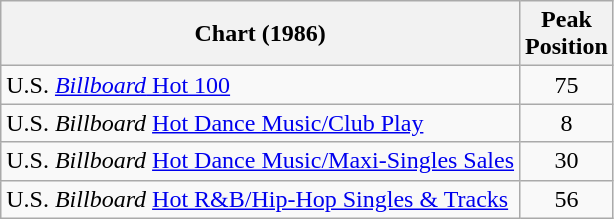<table class="wikitable">
<tr>
<th>Chart (1986)</th>
<th>Peak<br>Position</th>
</tr>
<tr>
<td>U.S. <a href='#'><em>Billboard</em> Hot 100</a></td>
<td align="center">75</td>
</tr>
<tr>
<td>U.S. <em>Billboard</em> <a href='#'>Hot Dance Music/Club Play</a></td>
<td align="center">8</td>
</tr>
<tr>
<td>U.S. <em>Billboard</em> <a href='#'>Hot Dance Music/Maxi-Singles Sales</a></td>
<td align="center">30</td>
</tr>
<tr>
<td>U.S. <em>Billboard</em> <a href='#'>Hot R&B/Hip-Hop Singles & Tracks</a></td>
<td align="center">56</td>
</tr>
</table>
